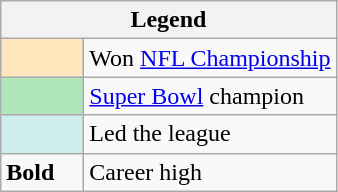<table class="wikitable">
<tr>
<th colspan="2">Legend</th>
</tr>
<tr>
<td style="background:#ffe6bd; width:3em;"></td>
<td>Won <a href='#'>NFL Championship</a></td>
</tr>
<tr>
<td style="background:#afe6ba; width:3em;"></td>
<td><a href='#'>Super Bowl</a> champion</td>
</tr>
<tr>
<td style="background:#cfecec; width:3em;"></td>
<td>Led the league</td>
</tr>
<tr>
<td><strong>Bold</strong></td>
<td>Career high</td>
</tr>
</table>
